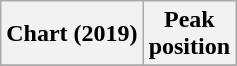<table class="wikitable plainrowheaders" style="text-align:center">
<tr>
<th scope="col">Chart (2019)</th>
<th scope="col">Peak<br>position</th>
</tr>
<tr>
</tr>
</table>
